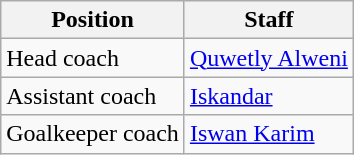<table class="wikitable">
<tr>
<th>Position</th>
<th>Staff</th>
</tr>
<tr>
<td>Head coach</td>
<td> <a href='#'>Quwetly Alweni</a></td>
</tr>
<tr>
<td>Assistant coach</td>
<td> <a href='#'>Iskandar</a></td>
</tr>
<tr>
<td>Goalkeeper coach</td>
<td> <a href='#'>Iswan Karim</a></td>
</tr>
</table>
